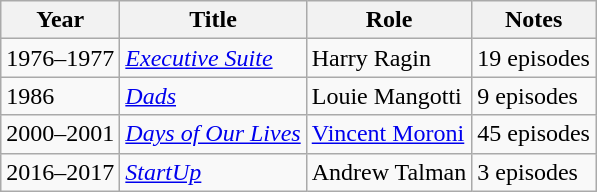<table class="wikitable">
<tr>
<th>Year</th>
<th>Title</th>
<th>Role</th>
<th class="unsortable">Notes</th>
</tr>
<tr>
<td>1976–1977</td>
<td><em><a href='#'>Executive Suite</a></em></td>
<td>Harry Ragin</td>
<td>19 episodes</td>
</tr>
<tr>
<td>1986</td>
<td><em><a href='#'>Dads</a></em></td>
<td>Louie Mangotti</td>
<td>9 episodes</td>
</tr>
<tr>
<td>2000–2001</td>
<td><em><a href='#'>Days of Our Lives</a></em></td>
<td><a href='#'>Vincent Moroni</a></td>
<td>45 episodes</td>
</tr>
<tr>
<td>2016–2017</td>
<td><em><a href='#'>StartUp</a> </em></td>
<td>Andrew Talman</td>
<td>3 episodes</td>
</tr>
</table>
